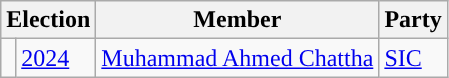<table class="wikitable">
<tr>
<th colspan="2">Election</th>
<th>Member</th>
<th>Party</th>
</tr>
<tr>
<td style="background-color: "></td>
<td><a href='#'>2024</a></td>
<td><a href='#'>Muhammad Ahmed Chattha</a></td>
<td><a href='#'>SIC</a></td>
</tr>
</table>
